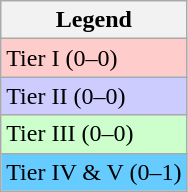<table class="wikitable">
<tr>
<th>Legend</th>
</tr>
<tr>
<td bgcolor=#ffcccc>Tier I (0–0)</td>
</tr>
<tr>
<td bgcolor=#ccccff>Tier II (0–0)</td>
</tr>
<tr>
<td bgcolor=#CCFFCC>Tier III (0–0)</td>
</tr>
<tr>
<td bgcolor=#66CCFF>Tier IV & V (0–1)</td>
</tr>
</table>
